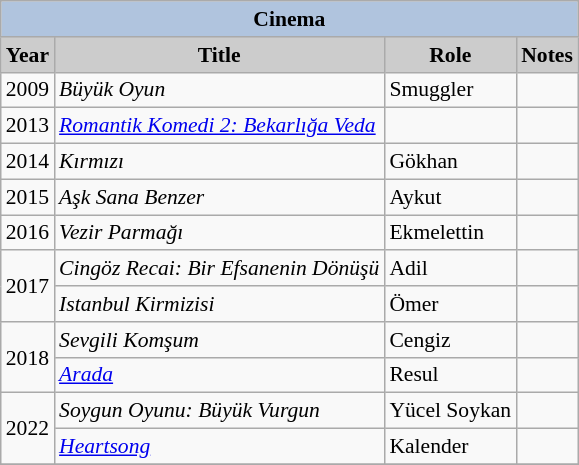<table class="wikitable" style="font-size:90%">
<tr style="text-align:center;">
<th colspan=4 style="background:#B0C4DE;">Cinema</th>
</tr>
<tr style="text-align:center;">
<th style="background:#ccc;">Year</th>
<th style="background:#ccc;">Title</th>
<th style="background:#ccc;">Role</th>
<th style="background:#ccc;">Notes</th>
</tr>
<tr>
<td>2009</td>
<td><em>Büyük Oyun</em></td>
<td>Smuggler</td>
<td></td>
</tr>
<tr>
<td>2013</td>
<td><em><a href='#'>Romantik Komedi 2: Bekarlığa Veda</a></em></td>
<td></td>
<td></td>
</tr>
<tr>
<td>2014</td>
<td><em>Kırmızı</em></td>
<td>Gökhan</td>
<td></td>
</tr>
<tr>
<td>2015</td>
<td><em>Aşk Sana Benzer</em></td>
<td>Aykut</td>
<td></td>
</tr>
<tr>
<td>2016</td>
<td><em>Vezir Parmağı</em></td>
<td>Ekmelettin</td>
<td></td>
</tr>
<tr>
<td rowspan = "2">2017</td>
<td><em>Cingöz Recai: Bir Efsanenin Dönüşü</em></td>
<td>Adil</td>
<td></td>
</tr>
<tr>
<td><em>Istanbul Kirmizisi</em></td>
<td>Ömer</td>
<td></td>
</tr>
<tr>
<td rowspan = "2">2018</td>
<td><em>Sevgili Komşum</em></td>
<td>Cengiz</td>
<td></td>
</tr>
<tr>
<td><em><a href='#'>Arada</a></em></td>
<td>Resul</td>
<td></td>
</tr>
<tr>
<td rowspan = "2">2022</td>
<td><em>Soygun Oyunu: Büyük Vurgun</em></td>
<td>Yücel Soykan</td>
<td></td>
</tr>
<tr>
<td><em><a href='#'>Heartsong</a></em></td>
<td>Kalender</td>
<td></td>
</tr>
<tr>
</tr>
</table>
